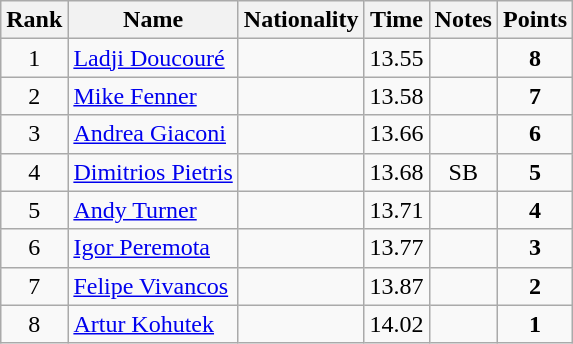<table class="wikitable sortable" style="text-align:center">
<tr>
<th>Rank</th>
<th>Name</th>
<th>Nationality</th>
<th>Time</th>
<th>Notes</th>
<th>Points</th>
</tr>
<tr>
<td>1</td>
<td align=left><a href='#'>Ladji Doucouré</a></td>
<td align=left></td>
<td>13.55</td>
<td></td>
<td><strong>8</strong></td>
</tr>
<tr>
<td>2</td>
<td align=left><a href='#'>Mike Fenner</a></td>
<td align=left></td>
<td>13.58</td>
<td></td>
<td><strong>7</strong></td>
</tr>
<tr>
<td>3</td>
<td align=left><a href='#'>Andrea Giaconi</a></td>
<td align=left></td>
<td>13.66</td>
<td></td>
<td><strong>6</strong></td>
</tr>
<tr>
<td>4</td>
<td align=left><a href='#'>Dimitrios Pietris</a></td>
<td align=left></td>
<td>13.68</td>
<td>SB</td>
<td><strong>5</strong></td>
</tr>
<tr>
<td>5</td>
<td align=left><a href='#'>Andy Turner</a></td>
<td align=left></td>
<td>13.71</td>
<td></td>
<td><strong>4</strong></td>
</tr>
<tr>
<td>6</td>
<td align=left><a href='#'>Igor Peremota</a></td>
<td align=left></td>
<td>13.77</td>
<td></td>
<td><strong>3</strong></td>
</tr>
<tr>
<td>7</td>
<td align=left><a href='#'>Felipe Vivancos</a></td>
<td align=left></td>
<td>13.87</td>
<td></td>
<td><strong>2</strong></td>
</tr>
<tr>
<td>8</td>
<td align=left><a href='#'>Artur Kohutek</a></td>
<td align=left></td>
<td>14.02</td>
<td></td>
<td><strong>1</strong></td>
</tr>
</table>
